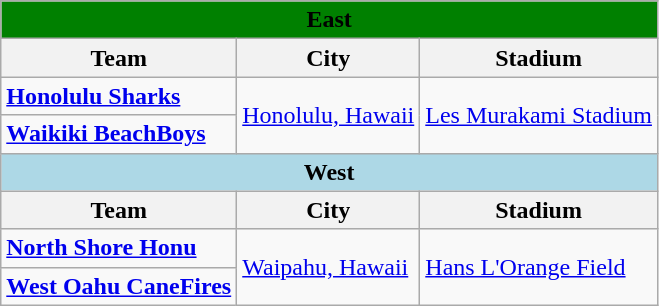<table class="wikitable">
<tr>
<td style="background:green; text-align:center;" colspan="3"><strong><span>East</span></strong></td>
</tr>
<tr>
<th>Team</th>
<th>City</th>
<th>Stadium</th>
</tr>
<tr>
<td><strong><a href='#'>Honolulu Sharks</a></strong></td>
<td rowspan="2"><a href='#'>Honolulu, Hawaii</a></td>
<td rowspan="2"><a href='#'>Les Murakami Stadium</a></td>
</tr>
<tr>
<td><strong><a href='#'>Waikiki BeachBoys</a></strong></td>
</tr>
<tr>
<td style="background:lightblue; text-align:center;" colspan="3"><strong><span>West</span></strong></td>
</tr>
<tr>
<th>Team</th>
<th>City</th>
<th>Stadium</th>
</tr>
<tr>
<td><strong><a href='#'>North Shore Honu</a></strong></td>
<td rowspan="2"><a href='#'>Waipahu, Hawaii</a></td>
<td rowspan="2"><a href='#'>Hans L'Orange Field</a></td>
</tr>
<tr>
<td><strong><a href='#'>West Oahu CaneFires</a></strong></td>
</tr>
</table>
